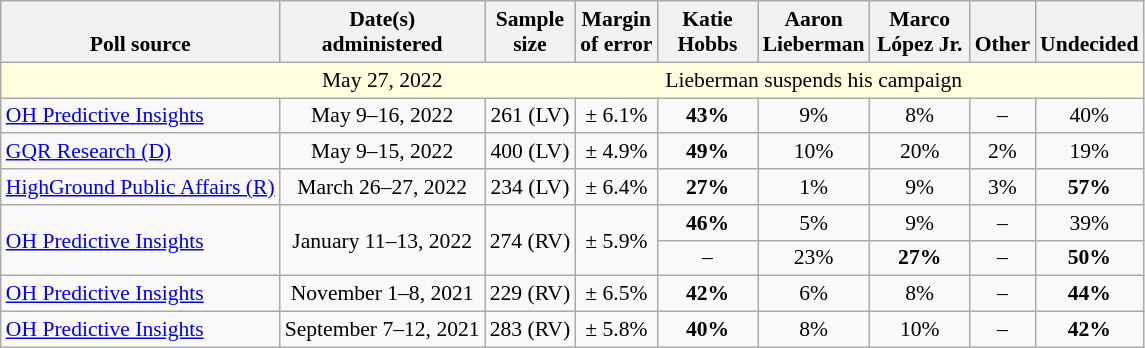<table class="wikitable" style="font-size:90%;text-align:center;">
<tr valign=bottom>
<th>Poll source</th>
<th>Date(s)<br>administered</th>
<th>Sample<br>size</th>
<th>Margin<br>of error</th>
<th style="width:60px;">Katie<br>Hobbs</th>
<th style="width:60px;">Aaron<br>Lieberman</th>
<th style="width:60px;">Marco<br>López Jr.</th>
<th>Other</th>
<th>Undecided</th>
</tr>
<tr>
<td style="border-right-style:hidden; background:lightyellow;"></td>
<td style="border-right-style:hidden; background:lightyellow;">May 27, 2022</td>
<td colspan="99" style="background:lightyellow;">Lieberman suspends his campaign</td>
</tr>
<tr>
<td style="text-align:left;"><a href='#'>OH Predictive Insights</a></td>
<td>May 9–16, 2022</td>
<td>261 (LV)</td>
<td>± 6.1%</td>
<td><strong>43%</strong></td>
<td>9%</td>
<td>8%</td>
<td>–</td>
<td>40%</td>
</tr>
<tr>
<td style="text-align:left;"><a href='#'>GQR Research (D)</a></td>
<td>May 9–15, 2022</td>
<td>400 (LV)</td>
<td>± 4.9%</td>
<td><strong>49%</strong></td>
<td>10%</td>
<td>20%</td>
<td>2%</td>
<td>19%</td>
</tr>
<tr>
<td style="text-align:left;"><a href='#'>HighGround Public Affairs (R)</a></td>
<td>March 26–27, 2022</td>
<td>234 (LV)</td>
<td>± 6.4%</td>
<td><strong>27%</strong></td>
<td>1%</td>
<td>9%</td>
<td>3%</td>
<td><strong>57%</strong></td>
</tr>
<tr>
<td style="text-align:left;" rowspan="2"><a href='#'>OH Predictive Insights</a></td>
<td rowspan="2">January 11–13, 2022</td>
<td rowspan="2">274 (RV)</td>
<td rowspan="2">± 5.9%</td>
<td><strong>46%</strong></td>
<td>5%</td>
<td>9%</td>
<td>–</td>
<td>39%</td>
</tr>
<tr>
<td>–</td>
<td>23%</td>
<td><strong>27%</strong></td>
<td>–</td>
<td><strong>50%</strong></td>
</tr>
<tr>
<td style="text-align:left;"><a href='#'>OH Predictive Insights</a></td>
<td>November 1–8, 2021</td>
<td>229 (RV)</td>
<td>± 6.5%</td>
<td><strong>42%</strong></td>
<td>6%</td>
<td>8%</td>
<td>–</td>
<td><strong>44%</strong></td>
</tr>
<tr>
<td style="text-align:left;"><a href='#'>OH Predictive Insights</a></td>
<td>September 7–12, 2021</td>
<td>283 (RV)</td>
<td>± 5.8%</td>
<td><strong>40%</strong></td>
<td>8%</td>
<td>10%</td>
<td>–</td>
<td><strong>42%</strong></td>
</tr>
</table>
